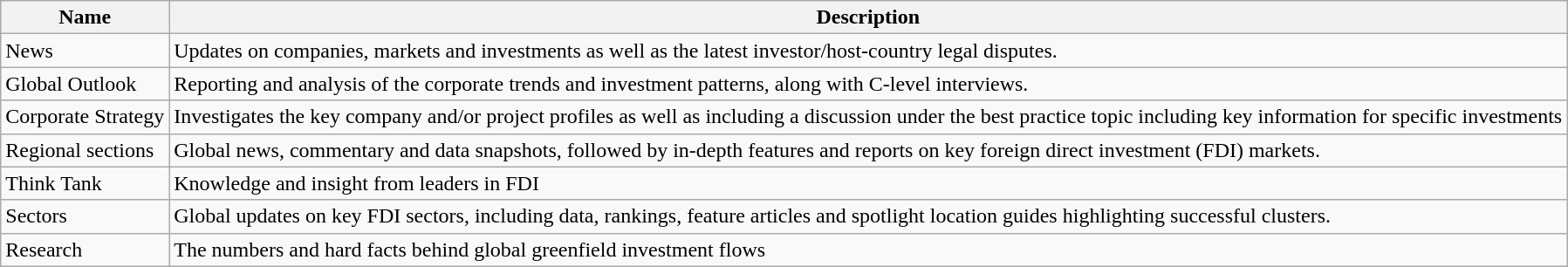<table class="wikitable" border="1">
<tr>
<th>Name</th>
<th>Description</th>
</tr>
<tr>
<td>News</td>
<td>Updates on companies, markets and investments as well as the latest investor/host-country legal disputes.</td>
</tr>
<tr>
<td>Global Outlook</td>
<td>Reporting and analysis of the corporate trends and investment patterns, along with C-level interviews.</td>
</tr>
<tr>
<td>Corporate Strategy</td>
<td>Investigates the key company and/or project profiles as well as including a discussion under the best practice topic including key information for specific investments</td>
</tr>
<tr>
<td>Regional sections</td>
<td>Global news, commentary and data snapshots, followed by in-depth features and reports on key foreign direct investment (FDI) markets.</td>
</tr>
<tr>
<td>Think Tank</td>
<td>Knowledge and insight from leaders in FDI</td>
</tr>
<tr>
<td>Sectors</td>
<td>Global updates on key FDI sectors, including data, rankings, feature articles and spotlight location guides highlighting successful clusters.</td>
</tr>
<tr>
<td>Research</td>
<td>The numbers and hard facts behind global greenfield investment flows</td>
</tr>
</table>
